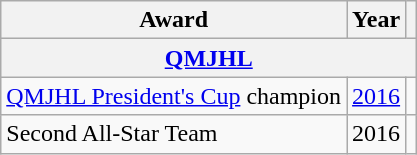<table class="wikitable">
<tr>
<th>Award</th>
<th>Year</th>
<th></th>
</tr>
<tr>
<th colspan="3"><a href='#'>QMJHL</a></th>
</tr>
<tr>
<td><a href='#'>QMJHL President's Cup</a> champion</td>
<td><a href='#'>2016</a></td>
<td></td>
</tr>
<tr>
<td>Second All-Star Team</td>
<td>2016</td>
<td></td>
</tr>
</table>
